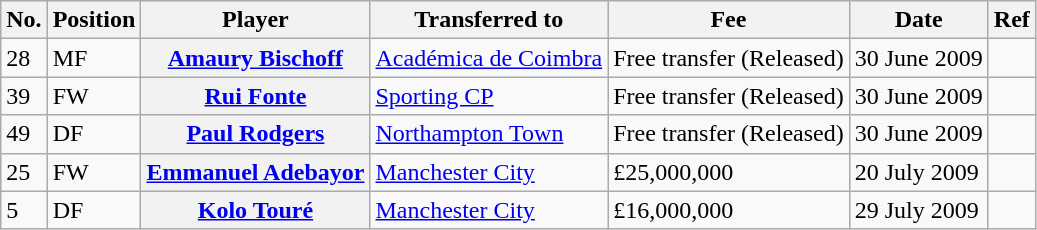<table class="wikitable plainrowheaders" style="text-align:center; text-align:left">
<tr>
<th scope="col">No.</th>
<th scope="col">Position</th>
<th scope="col">Player</th>
<th scope="col">Transferred to</th>
<th scope="col">Fee</th>
<th scope="col">Date</th>
<th scope="col">Ref</th>
</tr>
<tr>
<td>28</td>
<td>MF</td>
<th scope="row"><a href='#'>Amaury Bischoff</a></th>
<td><a href='#'>Académica de Coimbra</a></td>
<td>Free transfer (Released)</td>
<td>30 June 2009</td>
<td></td>
</tr>
<tr>
<td>39</td>
<td>FW</td>
<th scope="row"><a href='#'>Rui Fonte</a></th>
<td><a href='#'>Sporting CP</a></td>
<td>Free transfer (Released)</td>
<td>30 June 2009</td>
<td></td>
</tr>
<tr>
<td>49</td>
<td>DF</td>
<th scope="row"><a href='#'>Paul Rodgers</a></th>
<td><a href='#'>Northampton Town</a></td>
<td>Free transfer (Released)</td>
<td>30 June 2009</td>
<td></td>
</tr>
<tr>
<td>25</td>
<td>FW</td>
<th scope="row"><a href='#'>Emmanuel Adebayor</a></th>
<td><a href='#'>Manchester City</a></td>
<td>£25,000,000</td>
<td>20 July 2009</td>
<td></td>
</tr>
<tr>
<td>5</td>
<td>DF</td>
<th scope="row"><a href='#'>Kolo Touré</a></th>
<td><a href='#'>Manchester City</a></td>
<td>£16,000,000</td>
<td>29 July 2009</td>
<td></td>
</tr>
</table>
